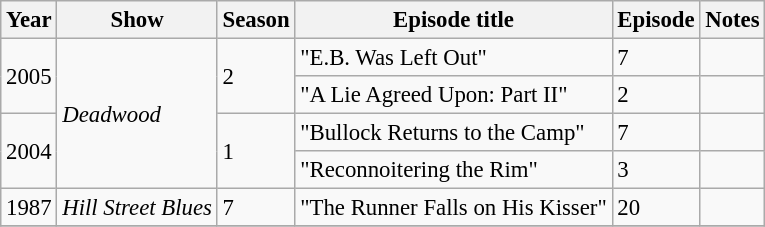<table class="wikitable" style="font-size: 95%;">
<tr>
<th>Year</th>
<th>Show</th>
<th>Season</th>
<th>Episode title</th>
<th>Episode</th>
<th>Notes</th>
</tr>
<tr>
<td rowspan=2>2005</td>
<td rowspan=4><em>Deadwood</em></td>
<td rowspan=2>2</td>
<td>"E.B. Was Left Out"</td>
<td>7</td>
<td></td>
</tr>
<tr>
<td>"A Lie Agreed Upon: Part II"</td>
<td>2</td>
<td></td>
</tr>
<tr>
<td rowspan=2>2004</td>
<td rowspan=2>1</td>
<td>"Bullock Returns to the Camp"</td>
<td>7</td>
<td></td>
</tr>
<tr>
<td>"Reconnoitering the Rim"</td>
<td>3</td>
<td></td>
</tr>
<tr>
<td>1987</td>
<td><em>Hill Street Blues</em></td>
<td>7</td>
<td>"The Runner Falls on His Kisser"</td>
<td>20</td>
<td></td>
</tr>
<tr>
</tr>
</table>
